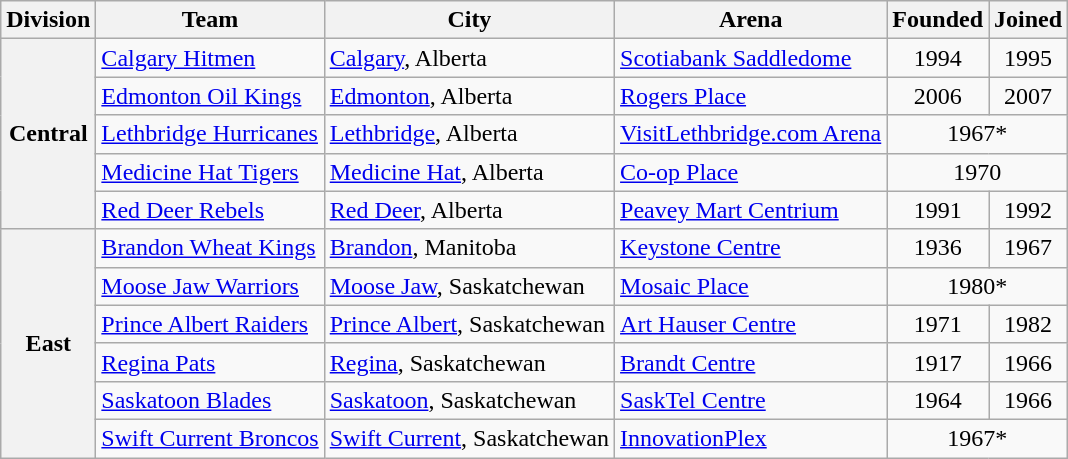<table class="wikitable">
<tr>
<th>Division</th>
<th>Team</th>
<th>City</th>
<th>Arena</th>
<th>Founded</th>
<th>Joined</th>
</tr>
<tr>
<th rowspan="5">Central</th>
<td><a href='#'>Calgary Hitmen</a></td>
<td><a href='#'>Calgary</a>, Alberta</td>
<td><a href='#'>Scotiabank Saddledome</a></td>
<td align=center>1994</td>
<td align=center>1995</td>
</tr>
<tr>
<td><a href='#'>Edmonton Oil Kings</a></td>
<td><a href='#'>Edmonton</a>, Alberta</td>
<td><a href='#'>Rogers Place</a></td>
<td align=center>2006</td>
<td align=center>2007</td>
</tr>
<tr>
<td><a href='#'>Lethbridge Hurricanes</a></td>
<td><a href='#'>Lethbridge</a>, Alberta</td>
<td><a href='#'>VisitLethbridge.com Arena</a></td>
<td colspan="2" align=center>1967*</td>
</tr>
<tr>
<td><a href='#'>Medicine Hat Tigers</a></td>
<td><a href='#'>Medicine Hat</a>, Alberta</td>
<td><a href='#'>Co-op Place</a></td>
<td colspan="2" align=center>1970</td>
</tr>
<tr>
<td><a href='#'>Red Deer Rebels</a></td>
<td><a href='#'>Red Deer</a>, Alberta</td>
<td><a href='#'>Peavey Mart Centrium</a></td>
<td align=center>1991</td>
<td align=center>1992</td>
</tr>
<tr>
<th rowspan="6">East</th>
<td><a href='#'>Brandon Wheat Kings</a></td>
<td><a href='#'>Brandon</a>, Manitoba</td>
<td><a href='#'>Keystone Centre</a></td>
<td align=center>1936</td>
<td align=center>1967</td>
</tr>
<tr>
<td><a href='#'>Moose Jaw Warriors</a></td>
<td><a href='#'>Moose Jaw</a>, Saskatchewan</td>
<td><a href='#'>Mosaic Place</a></td>
<td colspan="2" align=center>1980*</td>
</tr>
<tr>
<td><a href='#'>Prince Albert Raiders</a></td>
<td><a href='#'>Prince Albert</a>, Saskatchewan</td>
<td><a href='#'>Art Hauser Centre</a></td>
<td align=center>1971</td>
<td align=center>1982</td>
</tr>
<tr>
<td><a href='#'>Regina Pats</a></td>
<td><a href='#'>Regina</a>, Saskatchewan</td>
<td><a href='#'>Brandt Centre</a></td>
<td align=center>1917</td>
<td align=center>1966</td>
</tr>
<tr>
<td><a href='#'>Saskatoon Blades</a></td>
<td><a href='#'>Saskatoon</a>, Saskatchewan</td>
<td><a href='#'>SaskTel Centre</a></td>
<td align=center>1964</td>
<td align=center>1966</td>
</tr>
<tr>
<td><a href='#'>Swift Current Broncos</a></td>
<td><a href='#'>Swift Current</a>, Saskatchewan</td>
<td><a href='#'>InnovationPlex</a></td>
<td colspan="2" align=center>1967*</td>
</tr>
</table>
